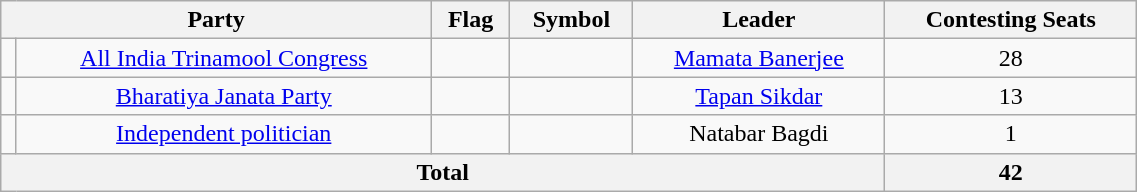<table class="wikitable" width="60%" style="text-align:center">
<tr>
<th colspan="2">Party</th>
<th>Flag</th>
<th>Symbol</th>
<th>Leader</th>
<th>Contesting Seats</th>
</tr>
<tr>
<td></td>
<td><a href='#'>All India Trinamool Congress</a></td>
<td></td>
<td></td>
<td><a href='#'>Mamata Banerjee</a></td>
<td>28</td>
</tr>
<tr>
<td></td>
<td><a href='#'>Bharatiya Janata Party</a></td>
<td></td>
<td></td>
<td><a href='#'>Tapan Sikdar</a></td>
<td>13</td>
</tr>
<tr>
<td></td>
<td><a href='#'>Independent politician</a></td>
<td></td>
<td></td>
<td>Natabar Bagdi</td>
<td>1</td>
</tr>
<tr>
<th colspan=5>Total</th>
<th>42</th>
</tr>
</table>
